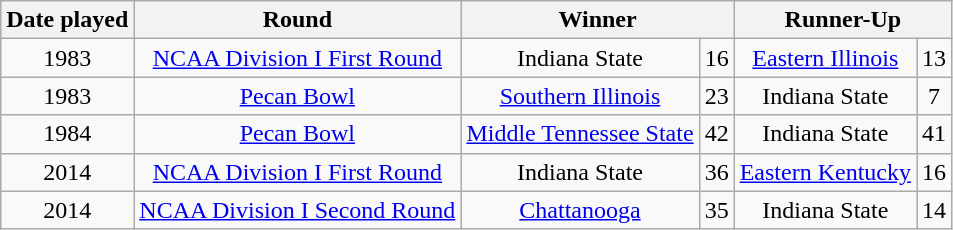<table class="wikitable" style="text-align:center">
<tr>
<th>Date played</th>
<th>Round</th>
<th colspan="2">Winner</th>
<th colspan="2">Runner-Up</th>
</tr>
<tr>
<td>1983</td>
<td><a href='#'>NCAA Division I First Round</a></td>
<td Indiana State University>Indiana State</td>
<td>16</td>
<td><a href='#'>Eastern Illinois</a></td>
<td>13</td>
</tr>
<tr>
<td>1983</td>
<td><a href='#'>Pecan Bowl</a></td>
<td><a href='#'>Southern Illinois</a></td>
<td>23</td>
<td>Indiana State</td>
<td>7</td>
</tr>
<tr>
<td>1984</td>
<td><a href='#'>Pecan Bowl</a></td>
<td><a href='#'>Middle Tennessee State</a></td>
<td>42</td>
<td>Indiana State</td>
<td>41</td>
</tr>
<tr>
<td>2014</td>
<td><a href='#'>NCAA Division I First Round</a></td>
<td>Indiana State</td>
<td>36</td>
<td><a href='#'>Eastern Kentucky</a></td>
<td>16</td>
</tr>
<tr>
<td>2014</td>
<td><a href='#'>NCAA Division I Second Round</a></td>
<td><a href='#'>Chattanooga</a></td>
<td>35</td>
<td>Indiana State</td>
<td>14</td>
</tr>
</table>
